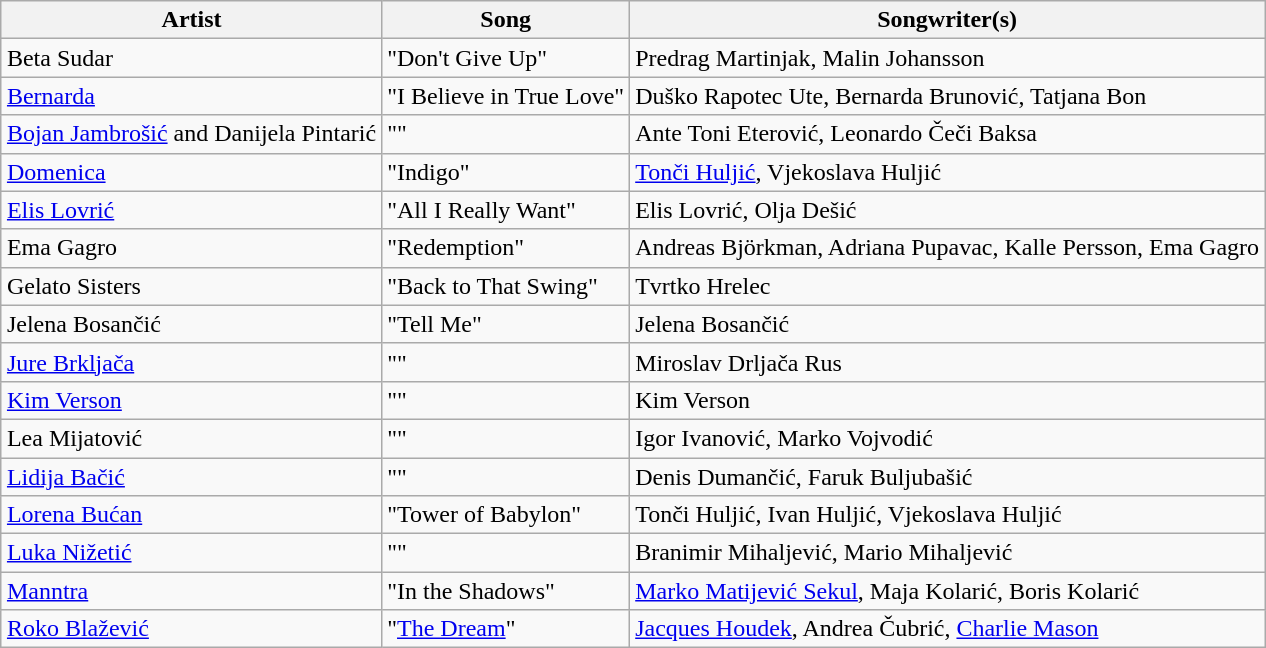<table class="sortable wikitable" style="margin: 1em auto 1em auto;">
<tr>
<th>Artist</th>
<th>Song</th>
<th>Songwriter(s)</th>
</tr>
<tr>
<td>Beta Sudar</td>
<td>"Don't Give Up"</td>
<td>Predrag Martinjak, Malin Johansson</td>
</tr>
<tr>
<td><a href='#'>Bernarda</a></td>
<td>"I Believe in True Love"</td>
<td>Duško Rapotec Ute, Bernarda Brunović, Tatjana Bon</td>
</tr>
<tr>
<td><a href='#'>Bojan Jambrošić</a> and Danijela Pintarić</td>
<td>""</td>
<td>Ante Toni Eterović, Leonardo Čeči Baksa</td>
</tr>
<tr>
<td><a href='#'>Domenica</a></td>
<td>"Indigo"</td>
<td><a href='#'>Tonči Huljić</a>, Vjekoslava Huljić</td>
</tr>
<tr>
<td><a href='#'>Elis Lovrić</a></td>
<td>"All I Really Want"</td>
<td>Elis Lovrić, Olja Dešić</td>
</tr>
<tr>
<td>Ema Gagro</td>
<td>"Redemption"</td>
<td>Andreas Björkman, Adriana Pupavac, Kalle Persson, Ema Gagro</td>
</tr>
<tr>
<td>Gelato Sisters</td>
<td>"Back to That Swing"</td>
<td>Tvrtko Hrelec</td>
</tr>
<tr>
<td>Jelena Bosančić</td>
<td>"Tell Me"</td>
<td>Jelena Bosančić</td>
</tr>
<tr>
<td><a href='#'>Jure Brkljača</a></td>
<td>""</td>
<td>Miroslav Drljača Rus</td>
</tr>
<tr>
<td><a href='#'>Kim Verson</a></td>
<td>""</td>
<td>Kim Verson</td>
</tr>
<tr>
<td>Lea Mijatović</td>
<td>""</td>
<td>Igor Ivanović, Marko Vojvodić</td>
</tr>
<tr>
<td><a href='#'>Lidija Bačić</a></td>
<td>""</td>
<td>Denis Dumančić, Faruk Buljubašić</td>
</tr>
<tr>
<td><a href='#'>Lorena Bućan</a></td>
<td>"Tower of Babylon"</td>
<td>Tonči Huljić, Ivan Huljić, Vjekoslava Huljić</td>
</tr>
<tr>
<td><a href='#'>Luka Nižetić</a></td>
<td>""</td>
<td>Branimir Mihaljević, Mario Mihaljević</td>
</tr>
<tr>
<td><a href='#'>Manntra</a></td>
<td>"In the Shadows"</td>
<td><a href='#'>Marko Matijević Sekul</a>, Maja Kolarić, Boris Kolarić</td>
</tr>
<tr>
<td><a href='#'>Roko Blažević</a></td>
<td>"<a href='#'>The Dream</a>"</td>
<td><a href='#'>Jacques Houdek</a>, Andrea Čubrić, <a href='#'>Charlie Mason</a></td>
</tr>
</table>
